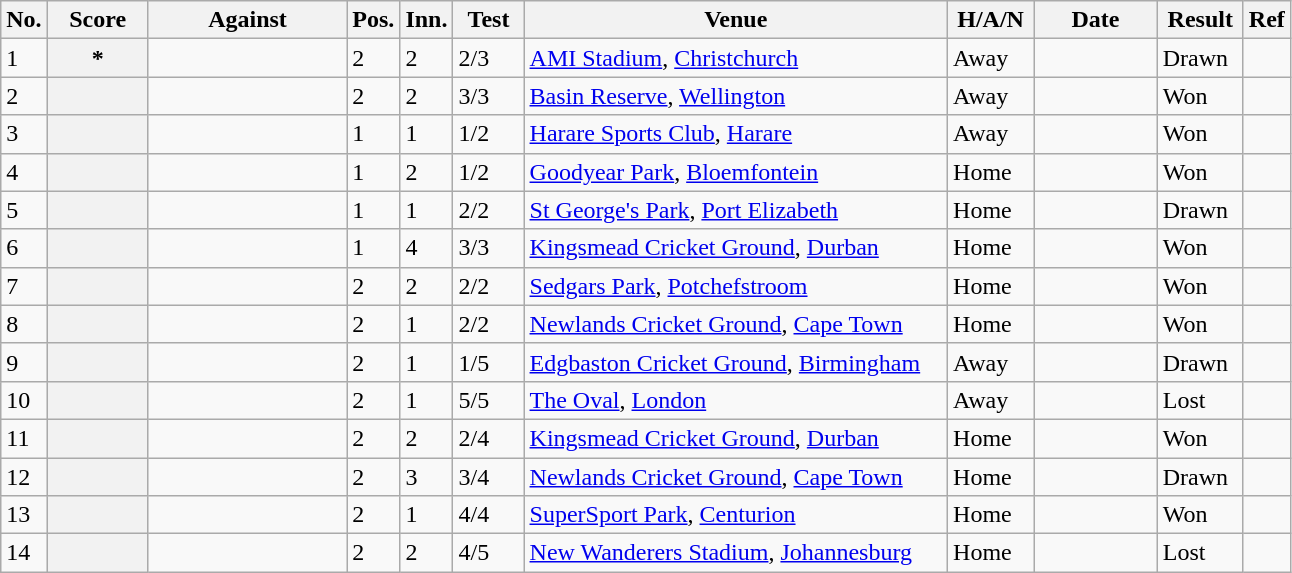<table class="wikitable plainrowheaders sortable">
<tr>
<th scope="col" style="width:10px">No.</th>
<th scope="col" style="width:60px">Score</th>
<th scope="col" style="width:125px">Against</th>
<th scope="col" style="width:10px">Pos.</th>
<th scope="col" style="width:10px">Inn.</th>
<th scope="col" style="width:40px">Test</th>
<th scope="col" style="width:275px">Venue</th>
<th scope="col" style="width:50px">H/A/N</th>
<th scope="col" style="width:75px">Date</th>
<th scope="col" style="width:50px">Result</th>
<th scope="col" class="unsortable">Ref</th>
</tr>
<tr>
<td>1</td>
<th scope="row">* </th>
<td></td>
<td>2</td>
<td>2</td>
<td>2/3</td>
<td><a href='#'>AMI Stadium</a>, <a href='#'>Christchurch</a></td>
<td>Away</td>
<td></td>
<td>Drawn</td>
<td></td>
</tr>
<tr>
<td>2</td>
<th scope="row"></th>
<td></td>
<td>2</td>
<td>2</td>
<td>3/3</td>
<td><a href='#'>Basin Reserve</a>, <a href='#'>Wellington</a></td>
<td>Away</td>
<td></td>
<td>Won</td>
<td></td>
</tr>
<tr>
<td>3</td>
<th scope="row"></th>
<td></td>
<td>1</td>
<td>1</td>
<td>1/2</td>
<td><a href='#'>Harare Sports Club</a>, <a href='#'>Harare</a></td>
<td>Away</td>
<td></td>
<td>Won</td>
<td></td>
</tr>
<tr>
<td>4</td>
<th scope="row"></th>
<td></td>
<td>1</td>
<td>2</td>
<td>1/2</td>
<td><a href='#'>Goodyear Park</a>, <a href='#'>Bloemfontein</a></td>
<td>Home</td>
<td></td>
<td>Won</td>
<td></td>
</tr>
<tr>
<td>5</td>
<th scope="row"> </th>
<td></td>
<td>1</td>
<td>1</td>
<td>2/2</td>
<td><a href='#'>St George's Park</a>, <a href='#'>Port Elizabeth</a></td>
<td>Home</td>
<td></td>
<td>Drawn</td>
<td></td>
</tr>
<tr>
<td>6</td>
<th scope="row"> </th>
<td></td>
<td>1</td>
<td>4</td>
<td>3/3</td>
<td><a href='#'>Kingsmead Cricket Ground</a>, <a href='#'>Durban</a></td>
<td>Home</td>
<td></td>
<td>Won</td>
<td></td>
</tr>
<tr>
<td>7</td>
<th scope="row"></th>
<td></td>
<td>2</td>
<td>2</td>
<td>2/2</td>
<td><a href='#'>Sedgars Park</a>, <a href='#'>Potchefstroom</a></td>
<td>Home</td>
<td></td>
<td>Won</td>
<td></td>
</tr>
<tr>
<td>8</td>
<th scope="row"> </th>
<td></td>
<td>2</td>
<td>1</td>
<td>2/2</td>
<td><a href='#'>Newlands Cricket Ground</a>, <a href='#'>Cape Town</a></td>
<td>Home</td>
<td></td>
<td>Won</td>
<td></td>
</tr>
<tr>
<td>9</td>
<th scope="row"></th>
<td></td>
<td>2</td>
<td>1</td>
<td>1/5</td>
<td><a href='#'>Edgbaston Cricket Ground</a>, <a href='#'>Birmingham</a></td>
<td>Away</td>
<td></td>
<td>Drawn</td>
<td></td>
</tr>
<tr>
<td>10</td>
<th scope="row"></th>
<td></td>
<td>2</td>
<td>1</td>
<td>5/5</td>
<td><a href='#'>The Oval</a>, <a href='#'>London</a></td>
<td>Away</td>
<td></td>
<td>Lost</td>
<td></td>
</tr>
<tr>
<td>11</td>
<th scope="row"></th>
<td></td>
<td>2</td>
<td>2</td>
<td>2/4</td>
<td><a href='#'>Kingsmead Cricket Ground</a>, <a href='#'>Durban</a></td>
<td>Home</td>
<td></td>
<td>Won</td>
<td></td>
</tr>
<tr>
<td>12</td>
<th scope="row"></th>
<td></td>
<td>2</td>
<td>3</td>
<td>3/4</td>
<td><a href='#'>Newlands Cricket Ground</a>, <a href='#'>Cape Town</a></td>
<td>Home</td>
<td></td>
<td>Drawn</td>
<td></td>
</tr>
<tr>
<td>13</td>
<th scope="row"> </th>
<td></td>
<td>2</td>
<td>1</td>
<td>4/4</td>
<td><a href='#'>SuperSport Park</a>, <a href='#'>Centurion</a></td>
<td>Home</td>
<td></td>
<td>Won</td>
<td></td>
</tr>
<tr>
<td>14</td>
<th scope="row"></th>
<td></td>
<td>2</td>
<td>2</td>
<td>4/5</td>
<td><a href='#'>New Wanderers Stadium</a>, <a href='#'>Johannesburg</a></td>
<td>Home</td>
<td></td>
<td>Lost</td>
<td></td>
</tr>
</table>
